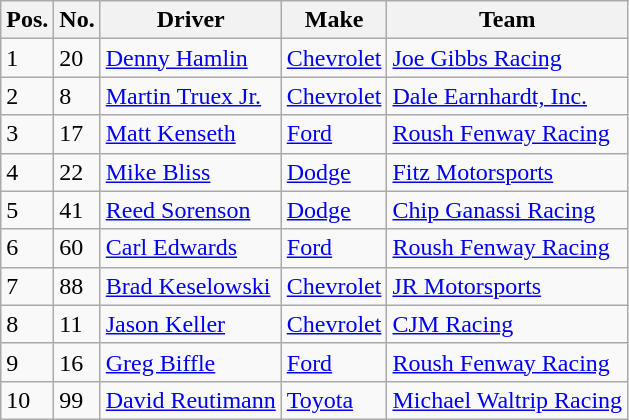<table class="wikitable">
<tr>
<th>Pos.</th>
<th>No.</th>
<th>Driver</th>
<th>Make</th>
<th>Team</th>
</tr>
<tr>
<td>1</td>
<td>20</td>
<td><a href='#'>Denny Hamlin</a></td>
<td><a href='#'>Chevrolet</a></td>
<td><a href='#'>Joe Gibbs Racing</a></td>
</tr>
<tr>
<td>2</td>
<td>8</td>
<td><a href='#'>Martin Truex Jr.</a></td>
<td><a href='#'>Chevrolet</a></td>
<td><a href='#'>Dale Earnhardt, Inc.</a></td>
</tr>
<tr>
<td>3</td>
<td>17</td>
<td><a href='#'>Matt Kenseth</a></td>
<td><a href='#'>Ford</a></td>
<td><a href='#'>Roush Fenway Racing</a></td>
</tr>
<tr>
<td>4</td>
<td>22</td>
<td><a href='#'>Mike Bliss</a></td>
<td><a href='#'>Dodge</a></td>
<td><a href='#'>Fitz Motorsports</a></td>
</tr>
<tr>
<td>5</td>
<td>41</td>
<td><a href='#'>Reed Sorenson</a></td>
<td><a href='#'>Dodge</a></td>
<td><a href='#'>Chip Ganassi Racing</a></td>
</tr>
<tr>
<td>6</td>
<td>60</td>
<td><a href='#'>Carl Edwards</a></td>
<td><a href='#'>Ford</a></td>
<td><a href='#'>Roush Fenway Racing</a></td>
</tr>
<tr>
<td>7</td>
<td>88</td>
<td><a href='#'>Brad Keselowski</a></td>
<td><a href='#'>Chevrolet</a></td>
<td><a href='#'>JR Motorsports</a></td>
</tr>
<tr>
<td>8</td>
<td>11</td>
<td><a href='#'>Jason Keller</a></td>
<td><a href='#'>Chevrolet</a></td>
<td><a href='#'>CJM Racing</a></td>
</tr>
<tr>
<td>9</td>
<td>16</td>
<td><a href='#'>Greg Biffle</a></td>
<td><a href='#'>Ford</a></td>
<td><a href='#'>Roush Fenway Racing</a></td>
</tr>
<tr>
<td>10</td>
<td>99</td>
<td><a href='#'>David Reutimann</a></td>
<td><a href='#'>Toyota</a></td>
<td><a href='#'>Michael Waltrip Racing</a></td>
</tr>
</table>
